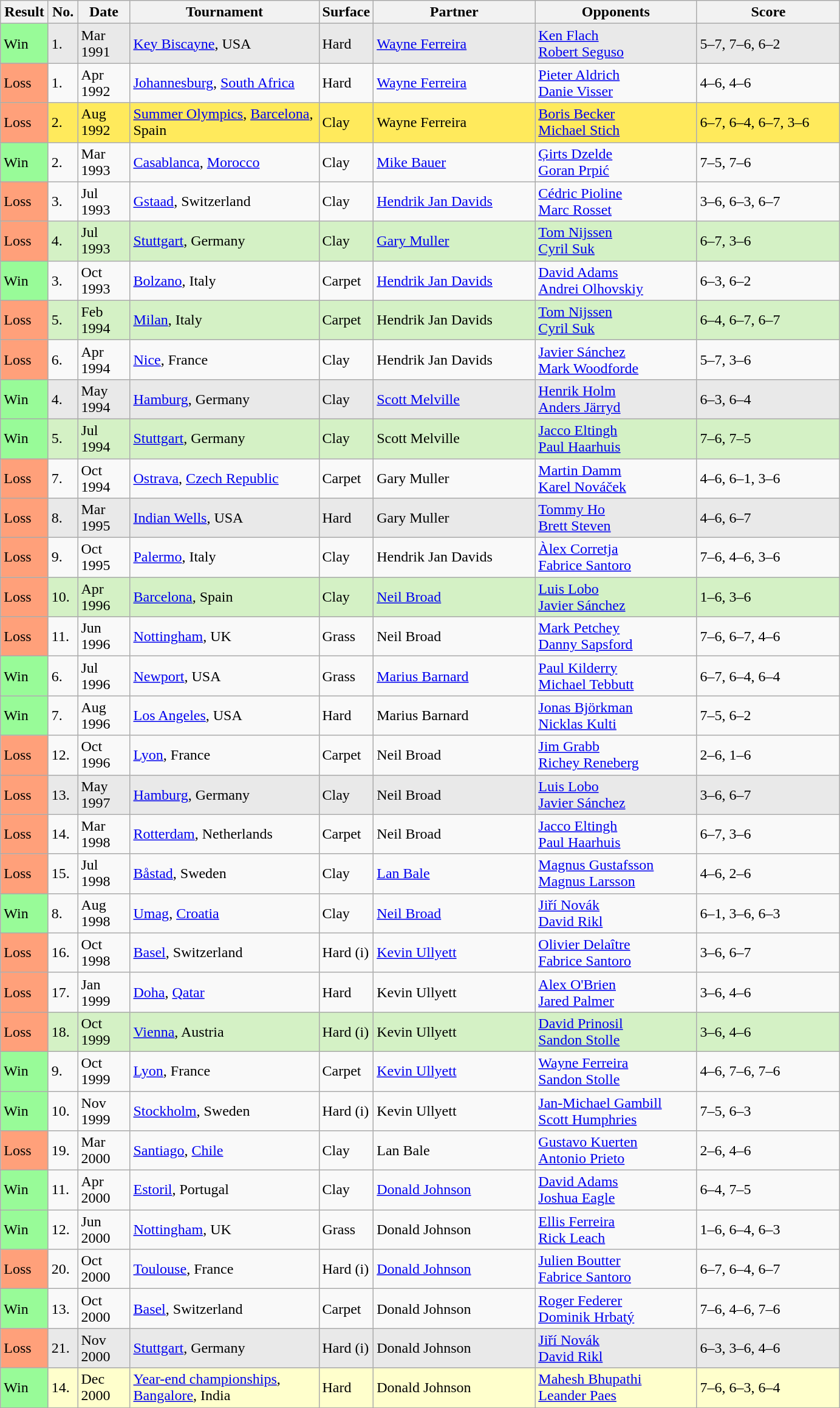<table class="sortable wikitable">
<tr>
<th style="width:45px">Result</th>
<th style="width:25px">No.</th>
<th style="width:50px">Date</th>
<th style="width:200px">Tournament</th>
<th style="width:50px">Surface</th>
<th style="width:170px">Partner</th>
<th style="width:170px">Opponents</th>
<th style="width:150px" class="unsortable">Score</th>
</tr>
<tr style="background:#e9e9e9;">
<td style="background:#98fb98;">Win</td>
<td>1.</td>
<td>Mar 1991</td>
<td><a href='#'>Key Biscayne</a>, USA</td>
<td>Hard</td>
<td> <a href='#'>Wayne Ferreira</a></td>
<td> <a href='#'>Ken Flach</a> <br>  <a href='#'>Robert Seguso</a></td>
<td>5–7, 7–6, 6–2</td>
</tr>
<tr>
<td style="background:#ffa07a;">Loss</td>
<td>1.</td>
<td>Apr 1992</td>
<td><a href='#'>Johannesburg</a>, <a href='#'>South Africa</a></td>
<td>Hard</td>
<td> <a href='#'>Wayne Ferreira</a></td>
<td> <a href='#'>Pieter Aldrich</a> <br>  <a href='#'>Danie Visser</a></td>
<td>4–6, 4–6</td>
</tr>
<tr style="background:#ffea5c;">
<td style="background:#ffa07a;">Loss</td>
<td>2.</td>
<td>Aug 1992</td>
<td><a href='#'>Summer Olympics</a>, <a href='#'>Barcelona</a>, Spain</td>
<td>Clay</td>
<td> Wayne Ferreira</td>
<td> <a href='#'>Boris Becker</a> <br>  <a href='#'>Michael Stich</a></td>
<td>6–7, 6–4, 6–7, 3–6</td>
</tr>
<tr>
<td style="background:#98fb98;">Win</td>
<td>2.</td>
<td>Mar 1993</td>
<td><a href='#'>Casablanca</a>, <a href='#'>Morocco</a></td>
<td>Clay</td>
<td> <a href='#'>Mike Bauer</a></td>
<td> <a href='#'>Ģirts Dzelde</a> <br>  <a href='#'>Goran Prpić</a></td>
<td>7–5, 7–6</td>
</tr>
<tr>
<td style="background:#ffa07a;">Loss</td>
<td>3.</td>
<td>Jul 1993</td>
<td><a href='#'>Gstaad</a>, Switzerland</td>
<td>Clay</td>
<td> <a href='#'>Hendrik Jan Davids</a></td>
<td> <a href='#'>Cédric Pioline</a> <br>  <a href='#'>Marc Rosset</a></td>
<td>3–6, 6–3, 6–7</td>
</tr>
<tr style="background:#d4f1c5;">
<td style="background:#ffa07a;">Loss</td>
<td>4.</td>
<td>Jul 1993</td>
<td><a href='#'>Stuttgart</a>, Germany</td>
<td>Clay</td>
<td> <a href='#'>Gary Muller</a></td>
<td> <a href='#'>Tom Nijssen</a> <br>  <a href='#'>Cyril Suk</a></td>
<td>6–7, 3–6</td>
</tr>
<tr>
<td style="background:#98fb98;">Win</td>
<td>3.</td>
<td>Oct 1993</td>
<td><a href='#'>Bolzano</a>, Italy</td>
<td>Carpet</td>
<td> <a href='#'>Hendrik Jan Davids</a></td>
<td> <a href='#'>David Adams</a> <br>  <a href='#'>Andrei Olhovskiy</a></td>
<td>6–3, 6–2</td>
</tr>
<tr style="background:#d4f1c5;">
<td style="background:#ffa07a;">Loss</td>
<td>5.</td>
<td>Feb 1994</td>
<td><a href='#'>Milan</a>, Italy</td>
<td>Carpet</td>
<td> Hendrik Jan Davids</td>
<td> <a href='#'>Tom Nijssen</a> <br>  <a href='#'>Cyril Suk</a></td>
<td>6–4, 6–7, 6–7</td>
</tr>
<tr>
<td style="background:#ffa07a;">Loss</td>
<td>6.</td>
<td>Apr 1994</td>
<td><a href='#'>Nice</a>, France</td>
<td>Clay</td>
<td> Hendrik Jan Davids</td>
<td> <a href='#'>Javier Sánchez</a> <br>  <a href='#'>Mark Woodforde</a></td>
<td>5–7, 3–6</td>
</tr>
<tr style="background:#e9e9e9;">
<td style="background:#98fb98;">Win</td>
<td>4.</td>
<td>May 1994</td>
<td><a href='#'>Hamburg</a>, Germany</td>
<td>Clay</td>
<td> <a href='#'>Scott Melville</a></td>
<td> <a href='#'>Henrik Holm</a> <br>  <a href='#'>Anders Järryd</a></td>
<td>6–3, 6–4</td>
</tr>
<tr style="background:#d4f1c5;">
<td style="background:#98fb98;">Win</td>
<td>5.</td>
<td>Jul 1994</td>
<td><a href='#'>Stuttgart</a>, Germany</td>
<td>Clay</td>
<td> Scott Melville</td>
<td> <a href='#'>Jacco Eltingh</a> <br>  <a href='#'>Paul Haarhuis</a></td>
<td>7–6, 7–5</td>
</tr>
<tr>
<td style="background:#ffa07a;">Loss</td>
<td>7.</td>
<td>Oct 1994</td>
<td><a href='#'>Ostrava</a>, <a href='#'>Czech Republic</a></td>
<td>Carpet</td>
<td> Gary Muller</td>
<td> <a href='#'>Martin Damm</a> <br>  <a href='#'>Karel Nováček</a></td>
<td>4–6, 6–1, 3–6</td>
</tr>
<tr style="background:#e9e9e9;">
<td style="background:#ffa07a;">Loss</td>
<td>8.</td>
<td>Mar 1995</td>
<td><a href='#'>Indian Wells</a>, USA</td>
<td>Hard</td>
<td> Gary Muller</td>
<td> <a href='#'>Tommy Ho</a> <br>  <a href='#'>Brett Steven</a></td>
<td>4–6, 6–7</td>
</tr>
<tr>
<td style="background:#ffa07a;">Loss</td>
<td>9.</td>
<td>Oct 1995</td>
<td><a href='#'>Palermo</a>, Italy</td>
<td>Clay</td>
<td> Hendrik Jan Davids</td>
<td> <a href='#'>Àlex Corretja</a> <br>  <a href='#'>Fabrice Santoro</a></td>
<td>7–6, 4–6, 3–6</td>
</tr>
<tr style="background:#d4f1c5;">
<td style="background:#ffa07a;">Loss</td>
<td>10.</td>
<td>Apr 1996</td>
<td><a href='#'>Barcelona</a>, Spain</td>
<td>Clay</td>
<td> <a href='#'>Neil Broad</a></td>
<td> <a href='#'>Luis Lobo</a> <br>  <a href='#'>Javier Sánchez</a></td>
<td>1–6, 3–6</td>
</tr>
<tr>
<td style="background:#ffa07a;">Loss</td>
<td>11.</td>
<td>Jun 1996</td>
<td><a href='#'>Nottingham</a>, UK</td>
<td>Grass</td>
<td> Neil Broad</td>
<td> <a href='#'>Mark Petchey</a> <br>  <a href='#'>Danny Sapsford</a></td>
<td>7–6, 6–7, 4–6</td>
</tr>
<tr>
<td style="background:#98fb98;">Win</td>
<td>6.</td>
<td>Jul 1996</td>
<td><a href='#'>Newport</a>, USA</td>
<td>Grass</td>
<td> <a href='#'>Marius Barnard</a></td>
<td> <a href='#'>Paul Kilderry</a> <br>  <a href='#'>Michael Tebbutt</a></td>
<td>6–7, 6–4, 6–4</td>
</tr>
<tr>
<td style="background:#98fb98;">Win</td>
<td>7.</td>
<td>Aug 1996</td>
<td><a href='#'>Los Angeles</a>, USA</td>
<td>Hard</td>
<td> Marius Barnard</td>
<td> <a href='#'>Jonas Björkman</a> <br>  <a href='#'>Nicklas Kulti</a></td>
<td>7–5, 6–2</td>
</tr>
<tr>
<td style="background:#ffa07a;">Loss</td>
<td>12.</td>
<td>Oct 1996</td>
<td><a href='#'>Lyon</a>, France</td>
<td>Carpet</td>
<td> Neil Broad</td>
<td> <a href='#'>Jim Grabb</a> <br>  <a href='#'>Richey Reneberg</a></td>
<td>2–6, 1–6</td>
</tr>
<tr style="background:#e9e9e9;">
<td style="background:#ffa07a;">Loss</td>
<td>13.</td>
<td>May 1997</td>
<td><a href='#'>Hamburg</a>, Germany</td>
<td>Clay</td>
<td> Neil Broad</td>
<td> <a href='#'>Luis Lobo</a> <br>  <a href='#'>Javier Sánchez</a></td>
<td>3–6, 6–7</td>
</tr>
<tr>
<td style="background:#ffa07a;">Loss</td>
<td>14.</td>
<td>Mar 1998</td>
<td><a href='#'>Rotterdam</a>, Netherlands</td>
<td>Carpet</td>
<td> Neil Broad</td>
<td> <a href='#'>Jacco Eltingh</a> <br>  <a href='#'>Paul Haarhuis</a></td>
<td>6–7, 3–6</td>
</tr>
<tr>
<td style="background:#ffa07a;">Loss</td>
<td>15.</td>
<td>Jul 1998</td>
<td><a href='#'>Båstad</a>, Sweden</td>
<td>Clay</td>
<td> <a href='#'>Lan Bale</a></td>
<td> <a href='#'>Magnus Gustafsson</a> <br>  <a href='#'>Magnus Larsson</a></td>
<td>4–6, 2–6</td>
</tr>
<tr>
<td style="background:#98fb98;">Win</td>
<td>8.</td>
<td>Aug 1998</td>
<td><a href='#'>Umag</a>, <a href='#'>Croatia</a></td>
<td>Clay</td>
<td> <a href='#'>Neil Broad</a></td>
<td> <a href='#'>Jiří Novák</a> <br>  <a href='#'>David Rikl</a></td>
<td>6–1, 3–6, 6–3</td>
</tr>
<tr>
<td style="background:#ffa07a;">Loss</td>
<td>16.</td>
<td>Oct 1998</td>
<td><a href='#'>Basel</a>, Switzerland</td>
<td>Hard (i)</td>
<td> <a href='#'>Kevin Ullyett</a></td>
<td> <a href='#'>Olivier Delaître</a> <br>  <a href='#'>Fabrice Santoro</a></td>
<td>3–6, 6–7</td>
</tr>
<tr>
<td style="background:#ffa07a;">Loss</td>
<td>17.</td>
<td>Jan 1999</td>
<td><a href='#'>Doha</a>, <a href='#'>Qatar</a></td>
<td>Hard</td>
<td> Kevin Ullyett</td>
<td> <a href='#'>Alex O'Brien</a> <br>  <a href='#'>Jared Palmer</a></td>
<td>3–6, 4–6</td>
</tr>
<tr style="background:#d4f1c5;">
<td style="background:#ffa07a;">Loss</td>
<td>18.</td>
<td>Oct 1999</td>
<td><a href='#'>Vienna</a>, Austria</td>
<td>Hard (i)</td>
<td> Kevin Ullyett</td>
<td> <a href='#'>David Prinosil</a> <br>  <a href='#'>Sandon Stolle</a></td>
<td>3–6, 4–6</td>
</tr>
<tr>
<td style="background:#98fb98;">Win</td>
<td>9.</td>
<td>Oct 1999</td>
<td><a href='#'>Lyon</a>, France</td>
<td>Carpet</td>
<td> <a href='#'>Kevin Ullyett</a></td>
<td> <a href='#'>Wayne Ferreira</a> <br>  <a href='#'>Sandon Stolle</a></td>
<td>4–6, 7–6, 7–6</td>
</tr>
<tr>
<td style="background:#98fb98;">Win</td>
<td>10.</td>
<td>Nov 1999</td>
<td><a href='#'>Stockholm</a>, Sweden</td>
<td>Hard (i)</td>
<td> Kevin Ullyett</td>
<td> <a href='#'>Jan-Michael Gambill</a> <br>  <a href='#'>Scott Humphries</a></td>
<td>7–5, 6–3</td>
</tr>
<tr>
<td style="background:#ffa07a;">Loss</td>
<td>19.</td>
<td>Mar 2000</td>
<td><a href='#'>Santiago</a>, <a href='#'>Chile</a></td>
<td>Clay</td>
<td> Lan Bale</td>
<td> <a href='#'>Gustavo Kuerten</a> <br>  <a href='#'>Antonio Prieto</a></td>
<td>2–6, 4–6</td>
</tr>
<tr>
<td style="background:#98fb98;">Win</td>
<td>11.</td>
<td>Apr 2000</td>
<td><a href='#'>Estoril</a>, Portugal</td>
<td>Clay</td>
<td> <a href='#'>Donald Johnson</a></td>
<td> <a href='#'>David Adams</a> <br>  <a href='#'>Joshua Eagle</a></td>
<td>6–4, 7–5</td>
</tr>
<tr>
<td style="background:#98fb98;">Win</td>
<td>12.</td>
<td>Jun 2000</td>
<td><a href='#'>Nottingham</a>, UK</td>
<td>Grass</td>
<td> Donald Johnson</td>
<td> <a href='#'>Ellis Ferreira</a> <br>  <a href='#'>Rick Leach</a></td>
<td>1–6, 6–4, 6–3</td>
</tr>
<tr>
<td style="background:#ffa07a;">Loss</td>
<td>20.</td>
<td>Oct 2000</td>
<td><a href='#'>Toulouse</a>, France</td>
<td>Hard (i)</td>
<td> <a href='#'>Donald Johnson</a></td>
<td> <a href='#'>Julien Boutter</a> <br>  <a href='#'>Fabrice Santoro</a></td>
<td>6–7, 6–4, 6–7</td>
</tr>
<tr>
<td style="background:#98fb98;">Win</td>
<td>13.</td>
<td>Oct 2000</td>
<td><a href='#'>Basel</a>, Switzerland</td>
<td>Carpet</td>
<td> Donald Johnson</td>
<td> <a href='#'>Roger Federer</a> <br>  <a href='#'>Dominik Hrbatý</a></td>
<td>7–6, 4–6, 7–6</td>
</tr>
<tr style="background:#e9e9e9;">
<td style="background:#ffa07a;">Loss</td>
<td>21.</td>
<td>Nov 2000</td>
<td><a href='#'>Stuttgart</a>, Germany</td>
<td>Hard (i)</td>
<td> Donald Johnson</td>
<td> <a href='#'>Jiří Novák</a> <br>  <a href='#'>David Rikl</a></td>
<td>6–3, 3–6, 4–6</td>
</tr>
<tr style="background:#ffc;">
<td style="background:#98fb98;">Win</td>
<td>14.</td>
<td>Dec 2000</td>
<td><a href='#'>Year-end championships</a>, <a href='#'>Bangalore</a>, India</td>
<td>Hard</td>
<td> Donald Johnson</td>
<td> <a href='#'>Mahesh Bhupathi</a> <br>  <a href='#'>Leander Paes</a></td>
<td>7–6, 6–3, 6–4</td>
</tr>
</table>
